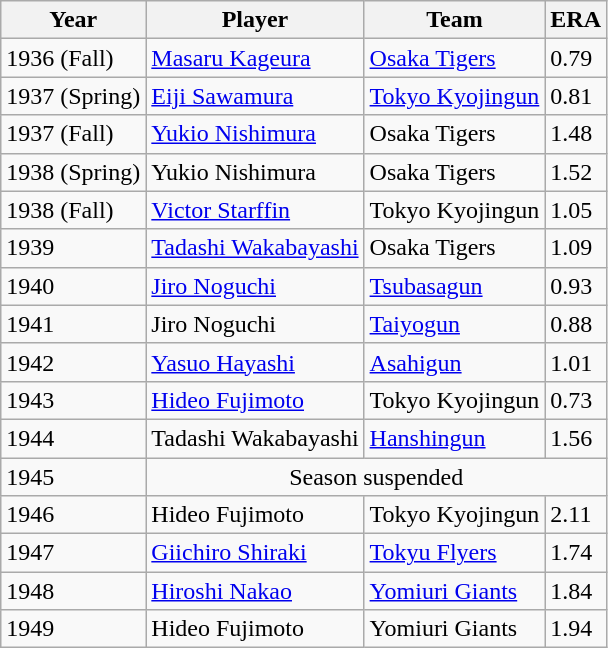<table class="wikitable">
<tr>
<th align="center">Year</th>
<th align="center">Player</th>
<th align="center">Team</th>
<th align="center">ERA</th>
</tr>
<tr>
<td>1936 (Fall)</td>
<td><a href='#'>Masaru Kageura</a></td>
<td><a href='#'>Osaka Tigers</a></td>
<td>0.79</td>
</tr>
<tr>
<td>1937 (Spring)</td>
<td><a href='#'>Eiji Sawamura</a></td>
<td><a href='#'>Tokyo Kyojingun</a></td>
<td>0.81</td>
</tr>
<tr>
<td>1937 (Fall)</td>
<td><a href='#'>Yukio Nishimura</a></td>
<td>Osaka Tigers</td>
<td>1.48</td>
</tr>
<tr>
<td>1938 (Spring)</td>
<td>Yukio Nishimura</td>
<td>Osaka Tigers</td>
<td>1.52</td>
</tr>
<tr>
<td>1938 (Fall)</td>
<td><a href='#'>Victor Starffin</a></td>
<td>Tokyo Kyojingun</td>
<td>1.05</td>
</tr>
<tr>
<td>1939</td>
<td><a href='#'>Tadashi Wakabayashi</a></td>
<td>Osaka Tigers</td>
<td>1.09</td>
</tr>
<tr>
<td>1940</td>
<td><a href='#'>Jiro Noguchi</a></td>
<td><a href='#'>Tsubasagun</a></td>
<td>0.93</td>
</tr>
<tr>
<td>1941</td>
<td>Jiro Noguchi</td>
<td><a href='#'>Taiyogun</a></td>
<td>0.88</td>
</tr>
<tr>
<td>1942</td>
<td><a href='#'>Yasuo Hayashi</a></td>
<td><a href='#'>Asahigun</a></td>
<td>1.01</td>
</tr>
<tr>
<td>1943</td>
<td><a href='#'>Hideo Fujimoto</a></td>
<td>Tokyo Kyojingun</td>
<td>0.73</td>
</tr>
<tr>
<td>1944</td>
<td>Tadashi Wakabayashi</td>
<td><a href='#'>Hanshingun</a></td>
<td>1.56</td>
</tr>
<tr>
<td>1945</td>
<td colspan="3" align="center">Season suspended</td>
</tr>
<tr>
<td>1946</td>
<td>Hideo Fujimoto</td>
<td>Tokyo Kyojingun</td>
<td>2.11</td>
</tr>
<tr>
<td>1947</td>
<td><a href='#'>Giichiro Shiraki</a></td>
<td><a href='#'>Tokyu Flyers</a></td>
<td>1.74</td>
</tr>
<tr>
<td>1948</td>
<td><a href='#'>Hiroshi Nakao</a></td>
<td><a href='#'>Yomiuri Giants</a></td>
<td>1.84</td>
</tr>
<tr>
<td>1949</td>
<td>Hideo Fujimoto</td>
<td>Yomiuri Giants</td>
<td>1.94</td>
</tr>
</table>
